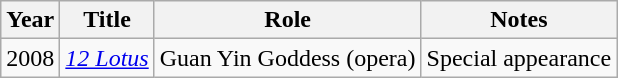<table class="wikitable sortable">
<tr>
<th>Year</th>
<th>Title</th>
<th>Role</th>
<th class="unsortable">Notes</th>
</tr>
<tr>
<td>2008</td>
<td><em><a href='#'>12 Lotus</a></em></td>
<td>Guan Yin Goddess (opera)</td>
<td>Special appearance</td>
</tr>
</table>
